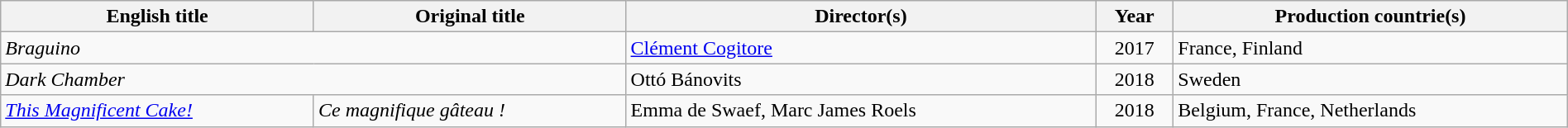<table class="sortable wikitable" style="width:100%; margin-bottom:4px" cellpadding="5">
<tr>
<th scope="col">English title</th>
<th scope="col">Original title</th>
<th scope="col">Director(s)</th>
<th scope="col">Year</th>
<th scope="col">Production countrie(s)</th>
</tr>
<tr>
<td colspan="2"><em>Braguino</em></td>
<td><a href='#'>Clément Cogitore</a></td>
<td align="center">2017</td>
<td>France, Finland</td>
</tr>
<tr>
<td colspan="2"><em>Dark Chamber</em></td>
<td>Ottó Bánovits</td>
<td align="center">2018</td>
<td>Sweden</td>
</tr>
<tr>
<td><em><a href='#'>This Magnificent Cake!</a></em></td>
<td><em>Ce magnifique gâteau !</em></td>
<td>Emma de Swaef, Marc James Roels</td>
<td align="center">2018</td>
<td>Belgium, France, Netherlands</td>
</tr>
</table>
